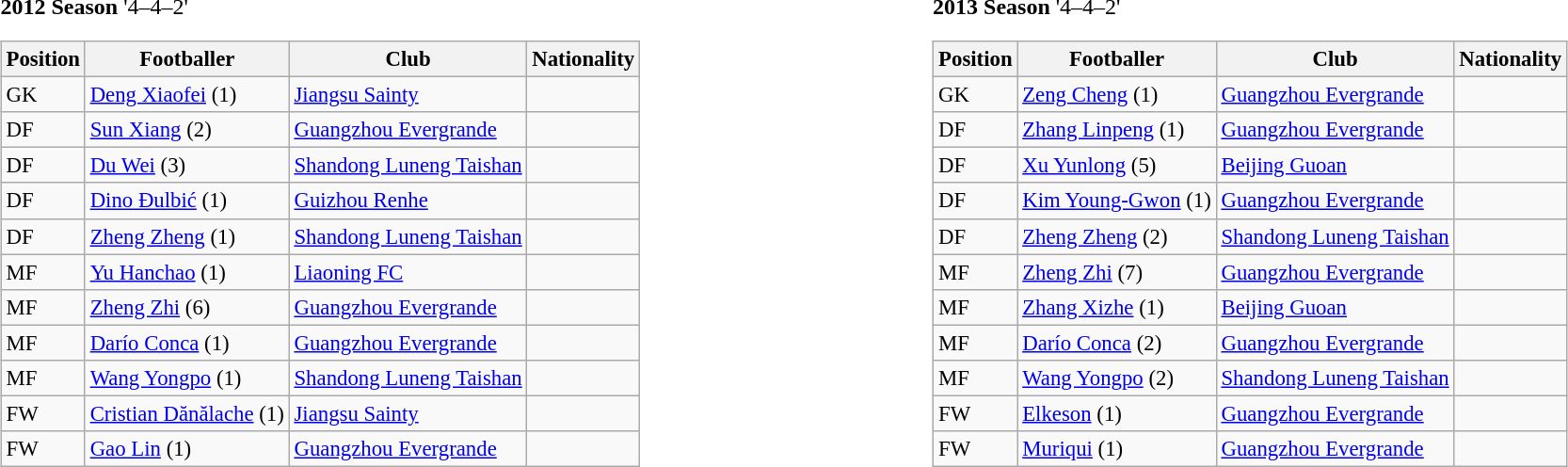<table style="width:100%;">
<tr>
<td><br><strong>2012 Season</strong>
'4–4–2'<table class="wikitable" style="font-size: 95%;">
<tr>
<th>Position</th>
<th>Footballer</th>
<th>Club</th>
<th>Nationality</th>
</tr>
<tr>
<td>GK</td>
<td><a href='#'>Deng Xiaofei</a> (1)</td>
<td><a href='#'>Jiangsu Sainty</a></td>
<td></td>
</tr>
<tr>
<td>DF</td>
<td><a href='#'>Sun Xiang</a> (2)</td>
<td><a href='#'>Guangzhou Evergrande</a></td>
<td></td>
</tr>
<tr>
<td>DF</td>
<td><a href='#'>Du Wei</a> (3)</td>
<td><a href='#'>Shandong Luneng Taishan</a></td>
<td></td>
</tr>
<tr>
<td>DF</td>
<td><a href='#'>Dino Đulbić</a> (1)</td>
<td><a href='#'>Guizhou Renhe</a></td>
<td></td>
</tr>
<tr>
<td>DF</td>
<td><a href='#'>Zheng Zheng</a> (1)</td>
<td><a href='#'>Shandong Luneng Taishan</a></td>
<td></td>
</tr>
<tr>
<td>MF</td>
<td><a href='#'>Yu Hanchao</a> (1)</td>
<td><a href='#'>Liaoning FC</a></td>
<td></td>
</tr>
<tr>
<td>MF</td>
<td><a href='#'>Zheng Zhi</a> (6)</td>
<td><a href='#'>Guangzhou Evergrande</a></td>
<td></td>
</tr>
<tr>
<td>MF</td>
<td><a href='#'>Darío Conca</a> (1)</td>
<td><a href='#'>Guangzhou Evergrande</a></td>
<td></td>
</tr>
<tr>
<td>MF</td>
<td><a href='#'>Wang Yongpo</a> (1)</td>
<td><a href='#'>Shandong Luneng Taishan</a></td>
<td></td>
</tr>
<tr>
<td>FW</td>
<td><a href='#'>Cristian Dănălache</a> (1)</td>
<td><a href='#'>Jiangsu Sainty</a></td>
<td></td>
</tr>
<tr>
<td>FW</td>
<td><a href='#'>Gao Lin</a> (1)</td>
<td><a href='#'>Guangzhou Evergrande</a></td>
<td></td>
</tr>
</table>
</td>
<td width="50"> </td>
<td valign="top"><br><strong>2013 Season</strong>
'4–4–2'<table class="wikitable" style="font-size: 95%;">
<tr>
<th>Position</th>
<th>Footballer</th>
<th>Club</th>
<th>Nationality</th>
</tr>
<tr>
<td>GK</td>
<td><a href='#'>Zeng Cheng</a> (1)</td>
<td><a href='#'>Guangzhou Evergrande</a></td>
<td></td>
</tr>
<tr>
<td>DF</td>
<td><a href='#'>Zhang Linpeng</a> (1)</td>
<td><a href='#'>Guangzhou Evergrande</a></td>
<td></td>
</tr>
<tr>
<td>DF</td>
<td><a href='#'>Xu Yunlong</a> (5)</td>
<td><a href='#'>Beijing Guoan</a></td>
<td></td>
</tr>
<tr>
<td>DF</td>
<td><a href='#'>Kim Young-Gwon</a> (1)</td>
<td><a href='#'>Guangzhou Evergrande</a></td>
<td></td>
</tr>
<tr>
<td>DF</td>
<td><a href='#'>Zheng Zheng</a> (2)</td>
<td><a href='#'>Shandong Luneng Taishan</a></td>
<td></td>
</tr>
<tr>
<td>MF</td>
<td><a href='#'>Zheng Zhi</a> (7)</td>
<td><a href='#'>Guangzhou Evergrande</a></td>
<td></td>
</tr>
<tr>
<td>MF</td>
<td><a href='#'>Zhang Xizhe</a> (1)</td>
<td><a href='#'>Beijing Guoan</a></td>
<td></td>
</tr>
<tr>
<td>MF</td>
<td><a href='#'>Darío Conca</a> (2)</td>
<td><a href='#'>Guangzhou Evergrande</a></td>
<td></td>
</tr>
<tr>
<td>MF</td>
<td><a href='#'>Wang Yongpo</a> (2)</td>
<td><a href='#'>Shandong Luneng Taishan</a></td>
<td></td>
</tr>
<tr>
<td>FW</td>
<td><a href='#'>Elkeson</a> (1)</td>
<td><a href='#'>Guangzhou Evergrande</a></td>
<td></td>
</tr>
<tr>
<td>FW</td>
<td><a href='#'>Muriqui</a> (1)</td>
<td><a href='#'>Guangzhou Evergrande</a></td>
<td></td>
</tr>
</table>
</td>
</tr>
</table>
